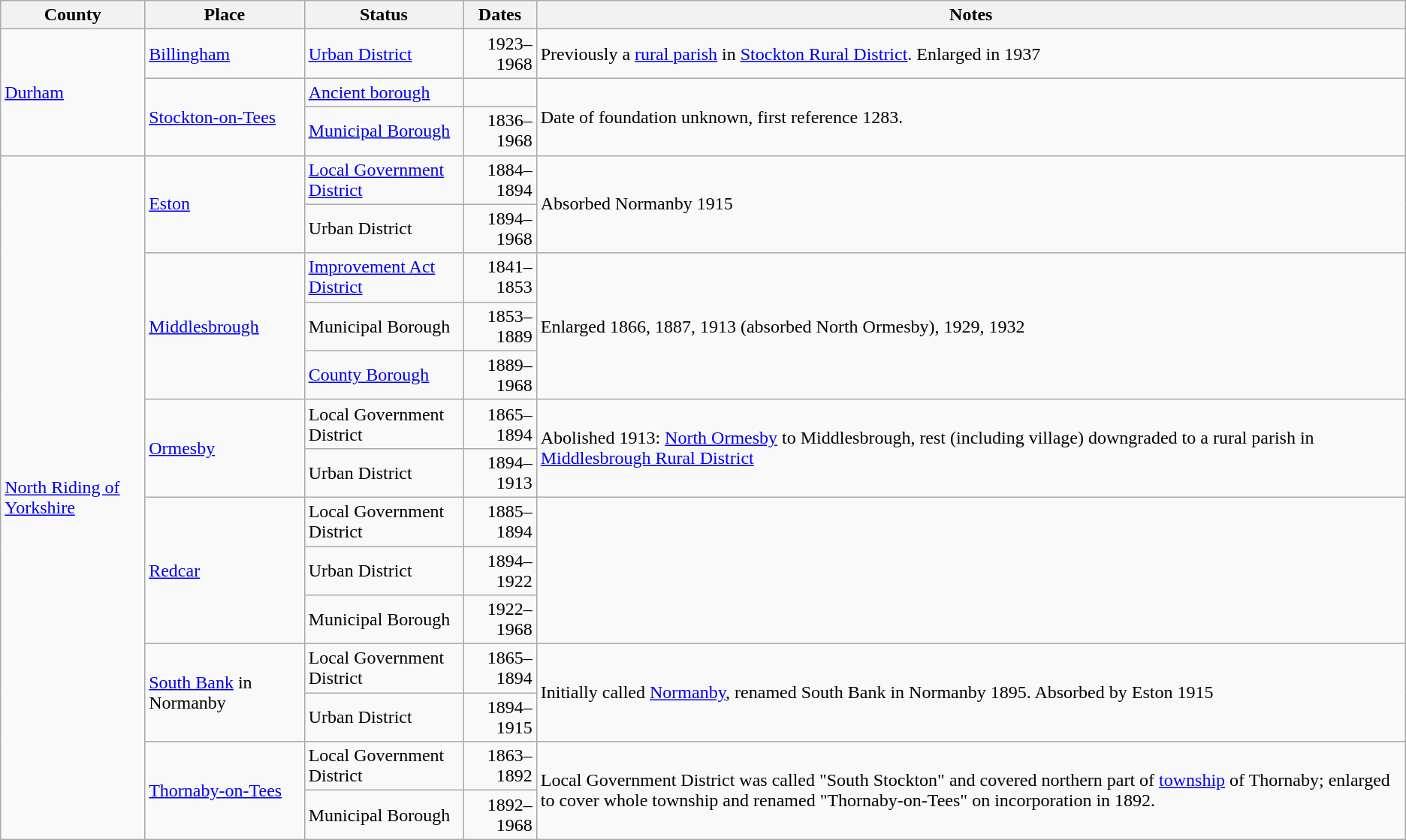<table class="wikitable">
<tr>
<th>County</th>
<th>Place</th>
<th>Status</th>
<th>Dates</th>
<th>Notes</th>
</tr>
<tr>
<td rowspan="3"><a href='#'>Durham</a></td>
<td><a href='#'>Billingham</a></td>
<td><a href='#'>Urban District</a></td>
<td align=right>1923–1968</td>
<td>Previously a <a href='#'>rural parish</a> in <a href='#'>Stockton Rural District</a>. Enlarged in 1937</td>
</tr>
<tr>
<td rowspan=2><a href='#'>Stockton-on-Tees</a></td>
<td><a href='#'>Ancient borough</a></td>
<td align=right></td>
<td rowspan=2>Date of foundation unknown, first reference 1283.</td>
</tr>
<tr>
<td><a href='#'>Municipal Borough</a></td>
<td align=right>1836–1968</td>
</tr>
<tr>
<td rowspan="14"><a href='#'>North Riding of Yorkshire</a></td>
<td rowspan=2><a href='#'>Eston</a></td>
<td><a href='#'>Local Government District</a></td>
<td align=right>1884–1894</td>
<td rowspan=2>Absorbed Normanby 1915</td>
</tr>
<tr>
<td>Urban District</td>
<td align=right>1894–1968</td>
</tr>
<tr>
<td rowspan=3><a href='#'>Middlesbrough</a></td>
<td><a href='#'>Improvement Act District</a></td>
<td align=right>1841–1853</td>
<td rowspan=3>Enlarged 1866, 1887, 1913 (absorbed North Ormesby), 1929, 1932</td>
</tr>
<tr>
<td>Municipal Borough</td>
<td align=right>1853–1889</td>
</tr>
<tr>
<td><a href='#'>County Borough</a></td>
<td align=right>1889–1968</td>
</tr>
<tr>
<td rowspan=2><a href='#'>Ormesby</a></td>
<td>Local Government District</td>
<td align=right>1865–1894</td>
<td rowspan=2>Abolished 1913: <a href='#'>North Ormesby</a> to Middlesbrough, rest (including village) downgraded to a rural parish in <a href='#'>Middlesbrough Rural District</a></td>
</tr>
<tr>
<td>Urban District</td>
<td align=right>1894–1913</td>
</tr>
<tr>
<td rowspan=3><a href='#'>Redcar</a></td>
<td>Local Government District</td>
<td align=right>1885–1894</td>
<td rowspan=3></td>
</tr>
<tr>
<td>Urban District</td>
<td align=right>1894–1922</td>
</tr>
<tr>
<td>Municipal Borough</td>
<td align=right>1922–1968</td>
</tr>
<tr>
<td rowspan=2><a href='#'>South Bank</a> in Normanby</td>
<td>Local Government District</td>
<td align=right>1865–1894</td>
<td rowspan=2>Initially called <a href='#'>Normanby</a>, renamed South Bank in Normanby 1895. Absorbed by Eston 1915</td>
</tr>
<tr>
<td>Urban District</td>
<td align=right>1894–1915</td>
</tr>
<tr>
<td rowspan=2><a href='#'>Thornaby-on-Tees</a></td>
<td>Local Government District</td>
<td align=right>1863–1892</td>
<td rowspan=2>Local Government District was called "South Stockton" and covered northern part of <a href='#'>township</a> of Thornaby; enlarged to cover whole township and renamed "Thornaby-on-Tees" on incorporation in 1892.</td>
</tr>
<tr>
<td>Municipal Borough</td>
<td align=right>1892–1968</td>
</tr>
</table>
